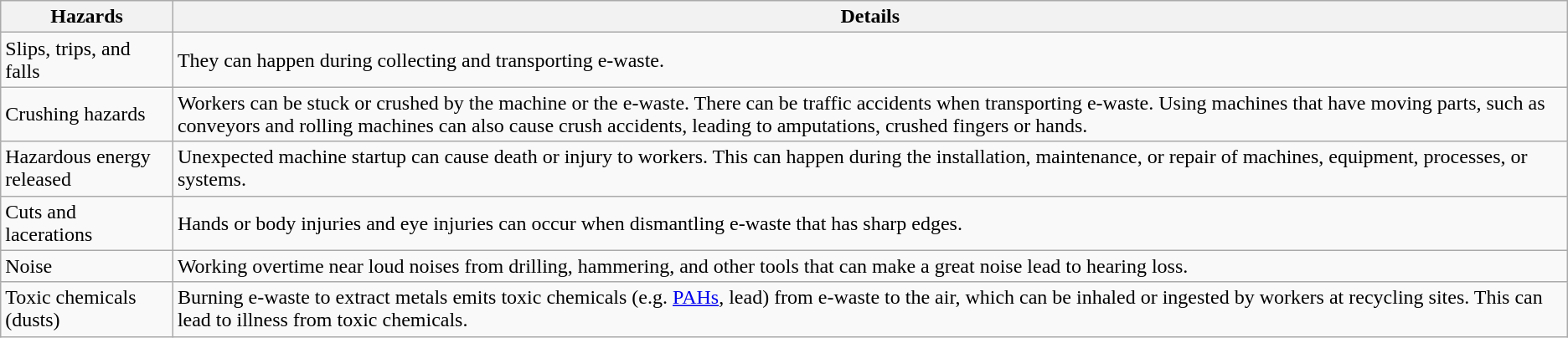<table class="wikitable">
<tr>
<th>Hazards</th>
<th>Details</th>
</tr>
<tr>
<td>Slips, trips, and falls</td>
<td>They can happen during collecting and transporting e-waste.</td>
</tr>
<tr>
<td>Crushing hazards</td>
<td>Workers can be stuck or crushed by the machine or the e-waste. There can be traffic accidents when transporting e-waste. Using machines that have moving parts, such as conveyors and rolling machines can also cause crush accidents, leading to amputations, crushed fingers or hands.</td>
</tr>
<tr>
<td>Hazardous energy released</td>
<td>Unexpected machine startup can cause death or injury to workers. This can happen during the installation, maintenance, or repair of machines, equipment, processes, or systems.</td>
</tr>
<tr>
<td>Cuts and lacerations</td>
<td>Hands or body injuries and eye injuries can occur when dismantling e-waste that has sharp edges.</td>
</tr>
<tr>
<td>Noise</td>
<td>Working overtime near loud noises from drilling, hammering, and other tools that can make a great noise lead to hearing loss.</td>
</tr>
<tr>
<td>Toxic chemicals (dusts)</td>
<td>Burning e-waste to extract metals emits toxic chemicals (e.g. <a href='#'>PAHs</a>, lead) from e-waste to the air, which can be inhaled or ingested by workers at recycling sites. This can lead to illness from toxic chemicals.</td>
</tr>
</table>
